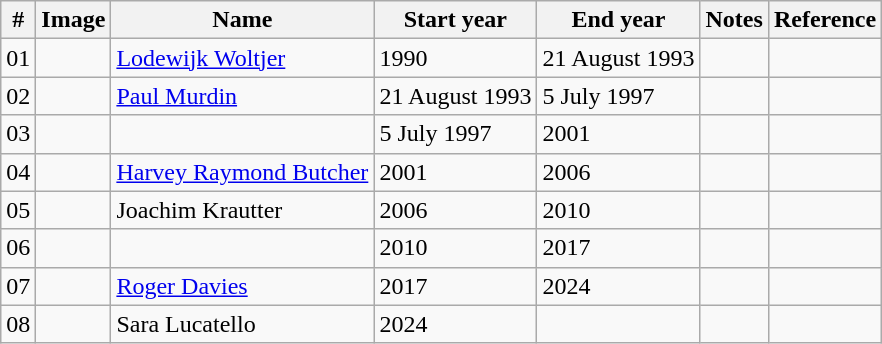<table class="wikitable sortable">
<tr>
<th>#</th>
<th>Image</th>
<th>Name</th>
<th>Start year</th>
<th>End year</th>
<th class="unsortable">Notes</th>
<th class="unsortable">Reference</th>
</tr>
<tr>
<td>01</td>
<td></td>
<td><a href='#'>Lodewijk Woltjer</a></td>
<td>1990</td>
<td>21 August 1993</td>
<td></td>
<td></td>
</tr>
<tr>
<td>02</td>
<td></td>
<td><a href='#'>Paul Murdin</a></td>
<td>21 August 1993</td>
<td>5 July 1997</td>
<td></td>
<td></td>
</tr>
<tr>
<td>03</td>
<td></td>
<td></td>
<td>5 July 1997</td>
<td>2001</td>
<td></td>
<td></td>
</tr>
<tr>
<td>04</td>
<td></td>
<td><a href='#'>Harvey Raymond Butcher</a></td>
<td>2001</td>
<td>2006</td>
<td></td>
<td></td>
</tr>
<tr>
<td>05</td>
<td></td>
<td>Joachim Krautter</td>
<td>2006</td>
<td>2010</td>
<td></td>
<td></td>
</tr>
<tr>
<td>06</td>
<td></td>
<td></td>
<td>2010</td>
<td>2017</td>
<td></td>
<td></td>
</tr>
<tr>
<td>07</td>
<td></td>
<td><a href='#'>Roger Davies</a></td>
<td>2017</td>
<td>2024</td>
<td></td>
<td></td>
</tr>
<tr>
<td>08</td>
<td></td>
<td>Sara Lucatello</td>
<td>2024</td>
<td></td>
<td></td>
<td></td>
</tr>
</table>
